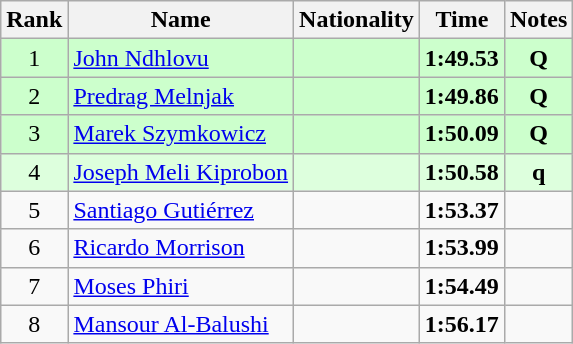<table class="wikitable sortable" style="text-align:center">
<tr>
<th>Rank</th>
<th>Name</th>
<th>Nationality</th>
<th>Time</th>
<th>Notes</th>
</tr>
<tr bgcolor=ccffcc>
<td>1</td>
<td align=left><a href='#'>John Ndhlovu</a></td>
<td align=left></td>
<td><strong>1:49.53</strong></td>
<td><strong>Q</strong></td>
</tr>
<tr bgcolor=ccffcc>
<td>2</td>
<td align=left><a href='#'>Predrag Melnjak</a></td>
<td align=left></td>
<td><strong>1:49.86</strong></td>
<td><strong>Q</strong></td>
</tr>
<tr bgcolor=ccffcc>
<td>3</td>
<td align=left><a href='#'>Marek Szymkowicz</a></td>
<td align=left></td>
<td><strong>1:50.09</strong></td>
<td><strong>Q</strong></td>
</tr>
<tr bgcolor=ddffdd>
<td>4</td>
<td align=left><a href='#'>Joseph Meli Kiprobon</a></td>
<td align=left></td>
<td><strong>1:50.58</strong></td>
<td><strong>q</strong></td>
</tr>
<tr>
<td>5</td>
<td align=left><a href='#'>Santiago Gutiérrez</a></td>
<td align=left></td>
<td><strong>1:53.37</strong></td>
<td></td>
</tr>
<tr>
<td>6</td>
<td align=left><a href='#'>Ricardo Morrison</a></td>
<td align=left></td>
<td><strong>1:53.99</strong></td>
<td></td>
</tr>
<tr>
<td>7</td>
<td align=left><a href='#'>Moses Phiri</a></td>
<td align=left></td>
<td><strong>1:54.49</strong></td>
<td></td>
</tr>
<tr>
<td>8</td>
<td align=left><a href='#'>Mansour Al-Balushi</a></td>
<td align=left></td>
<td><strong>1:56.17</strong></td>
<td></td>
</tr>
</table>
